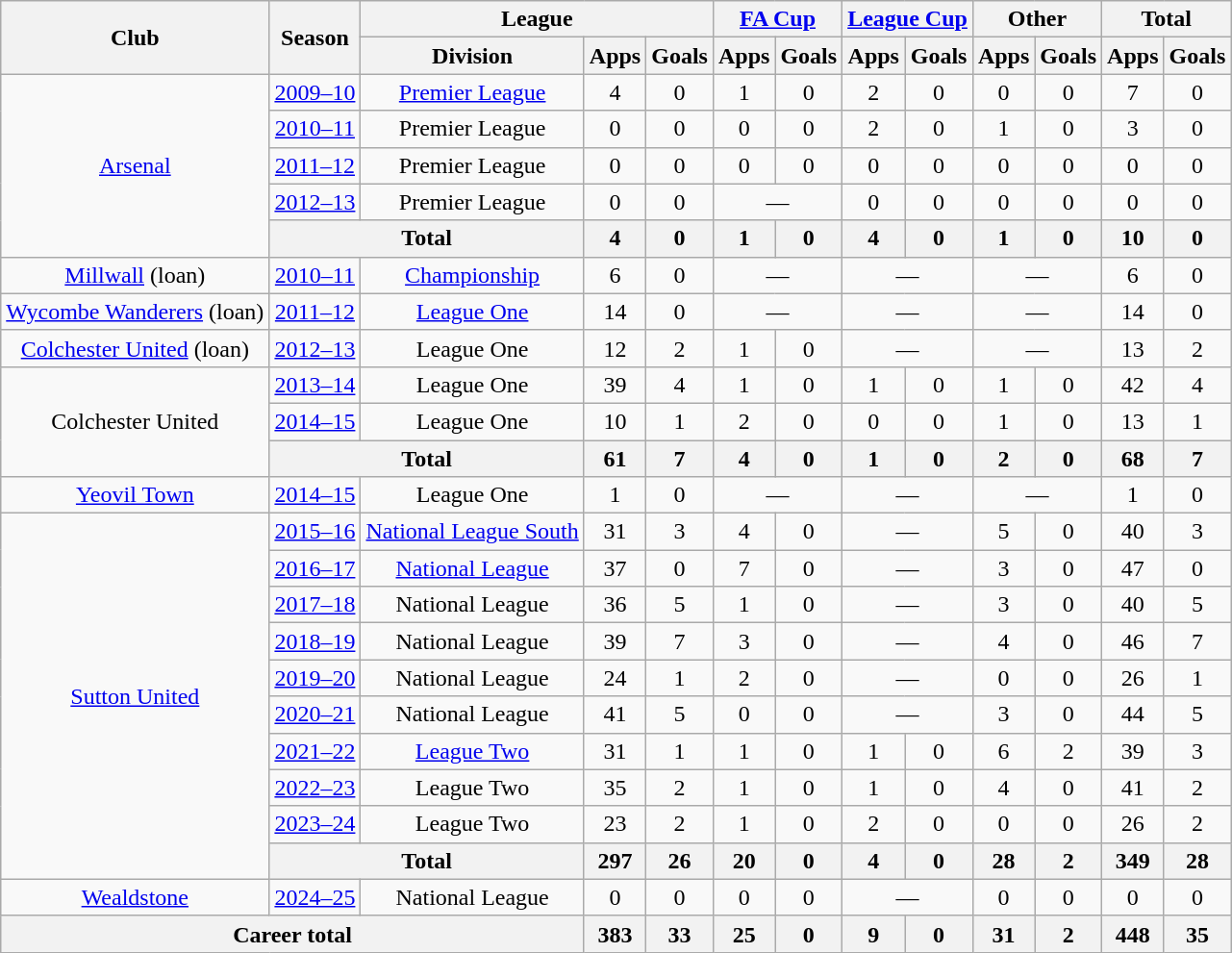<table class="wikitable" style="text-align:center">
<tr>
<th rowspan="2">Club</th>
<th rowspan="2">Season</th>
<th colspan="3">League</th>
<th colspan="2"><a href='#'>FA Cup</a></th>
<th colspan="2"><a href='#'>League Cup</a></th>
<th colspan="2">Other</th>
<th colspan="2">Total</th>
</tr>
<tr>
<th>Division</th>
<th>Apps</th>
<th>Goals</th>
<th>Apps</th>
<th>Goals</th>
<th>Apps</th>
<th>Goals</th>
<th>Apps</th>
<th>Goals</th>
<th>Apps</th>
<th>Goals</th>
</tr>
<tr>
<td rowspan="5"><a href='#'>Arsenal</a></td>
<td><a href='#'>2009–10</a></td>
<td><a href='#'>Premier League</a></td>
<td>4</td>
<td>0</td>
<td>1</td>
<td>0</td>
<td>2</td>
<td>0</td>
<td>0</td>
<td>0</td>
<td>7</td>
<td>0</td>
</tr>
<tr>
<td><a href='#'>2010–11</a></td>
<td>Premier League</td>
<td>0</td>
<td>0</td>
<td>0</td>
<td>0</td>
<td>2</td>
<td>0</td>
<td>1</td>
<td>0</td>
<td>3</td>
<td>0</td>
</tr>
<tr>
<td><a href='#'>2011–12</a></td>
<td>Premier League</td>
<td>0</td>
<td>0</td>
<td>0</td>
<td>0</td>
<td>0</td>
<td>0</td>
<td>0</td>
<td>0</td>
<td>0</td>
<td>0</td>
</tr>
<tr>
<td><a href='#'>2012–13</a></td>
<td>Premier League</td>
<td>0</td>
<td>0</td>
<td colspan=2>—</td>
<td>0</td>
<td>0</td>
<td>0</td>
<td>0</td>
<td>0</td>
<td>0</td>
</tr>
<tr>
<th colspan="2">Total</th>
<th>4</th>
<th>0</th>
<th>1</th>
<th>0</th>
<th>4</th>
<th>0</th>
<th>1</th>
<th>0</th>
<th>10</th>
<th>0</th>
</tr>
<tr>
<td><a href='#'>Millwall</a> (loan)</td>
<td><a href='#'>2010–11</a></td>
<td><a href='#'>Championship</a></td>
<td>6</td>
<td>0</td>
<td colspan=2>—</td>
<td colspan=2>—</td>
<td colspan=2>—</td>
<td>6</td>
<td>0</td>
</tr>
<tr>
<td><a href='#'>Wycombe Wanderers</a> (loan)</td>
<td><a href='#'>2011–12</a></td>
<td><a href='#'>League One</a></td>
<td>14</td>
<td>0</td>
<td colspan=2>—</td>
<td colspan=2>—</td>
<td colspan=2>—</td>
<td>14</td>
<td>0</td>
</tr>
<tr>
<td><a href='#'>Colchester United</a> (loan)</td>
<td><a href='#'>2012–13</a></td>
<td>League One</td>
<td>12</td>
<td>2</td>
<td>1</td>
<td>0</td>
<td colspan=2>—</td>
<td colspan=2>—</td>
<td>13</td>
<td>2</td>
</tr>
<tr>
<td rowspan="3">Colchester United</td>
<td><a href='#'>2013–14</a></td>
<td>League One</td>
<td>39</td>
<td>4</td>
<td>1</td>
<td>0</td>
<td>1</td>
<td>0</td>
<td>1</td>
<td>0</td>
<td>42</td>
<td>4</td>
</tr>
<tr>
<td><a href='#'>2014–15</a></td>
<td>League One</td>
<td>10</td>
<td>1</td>
<td>2</td>
<td>0</td>
<td>0</td>
<td>0</td>
<td>1</td>
<td>0</td>
<td>13</td>
<td>1</td>
</tr>
<tr>
<th colspan="2">Total</th>
<th>61</th>
<th>7</th>
<th>4</th>
<th>0</th>
<th>1</th>
<th>0</th>
<th>2</th>
<th>0</th>
<th>68</th>
<th>7</th>
</tr>
<tr>
<td><a href='#'>Yeovil Town</a></td>
<td><a href='#'>2014–15</a></td>
<td>League One</td>
<td>1</td>
<td>0</td>
<td colspan=2>—</td>
<td colspan=2>—</td>
<td colspan=2>—</td>
<td>1</td>
<td>0</td>
</tr>
<tr>
<td rowspan="10"><a href='#'>Sutton United</a></td>
<td><a href='#'>2015–16</a></td>
<td><a href='#'>National League South</a></td>
<td>31</td>
<td>3</td>
<td>4</td>
<td>0</td>
<td colspan=2>—</td>
<td>5</td>
<td>0</td>
<td>40</td>
<td>3</td>
</tr>
<tr>
<td><a href='#'>2016–17</a></td>
<td><a href='#'>National League</a></td>
<td>37</td>
<td>0</td>
<td>7</td>
<td>0</td>
<td colspan=2>—</td>
<td>3</td>
<td>0</td>
<td>47</td>
<td>0</td>
</tr>
<tr>
<td><a href='#'>2017–18</a></td>
<td>National League</td>
<td>36</td>
<td>5</td>
<td>1</td>
<td>0</td>
<td colspan=2>—</td>
<td>3</td>
<td>0</td>
<td>40</td>
<td>5</td>
</tr>
<tr>
<td><a href='#'>2018–19</a></td>
<td>National League</td>
<td>39</td>
<td>7</td>
<td>3</td>
<td>0</td>
<td colspan=2>—</td>
<td>4</td>
<td>0</td>
<td>46</td>
<td>7</td>
</tr>
<tr>
<td><a href='#'>2019–20</a></td>
<td>National League</td>
<td>24</td>
<td>1</td>
<td>2</td>
<td>0</td>
<td colspan=2>—</td>
<td>0</td>
<td>0</td>
<td>26</td>
<td>1</td>
</tr>
<tr>
<td><a href='#'>2020–21</a></td>
<td>National League</td>
<td>41</td>
<td>5</td>
<td>0</td>
<td>0</td>
<td colspan=2>—</td>
<td>3</td>
<td>0</td>
<td>44</td>
<td>5</td>
</tr>
<tr>
<td><a href='#'>2021–22</a></td>
<td><a href='#'>League Two</a></td>
<td>31</td>
<td>1</td>
<td>1</td>
<td>0</td>
<td>1</td>
<td>0</td>
<td>6</td>
<td>2</td>
<td>39</td>
<td>3</td>
</tr>
<tr>
<td><a href='#'>2022–23</a></td>
<td>League Two</td>
<td>35</td>
<td>2</td>
<td>1</td>
<td>0</td>
<td>1</td>
<td>0</td>
<td>4</td>
<td>0</td>
<td>41</td>
<td>2</td>
</tr>
<tr>
<td><a href='#'>2023–24</a></td>
<td>League Two</td>
<td>23</td>
<td>2</td>
<td>1</td>
<td>0</td>
<td>2</td>
<td>0</td>
<td>0</td>
<td>0</td>
<td>26</td>
<td>2</td>
</tr>
<tr>
<th colspan="2">Total</th>
<th>297</th>
<th>26</th>
<th>20</th>
<th>0</th>
<th>4</th>
<th>0</th>
<th>28</th>
<th>2</th>
<th>349</th>
<th>28</th>
</tr>
<tr>
<td><a href='#'>Wealdstone</a></td>
<td><a href='#'>2024–25</a></td>
<td>National League</td>
<td>0</td>
<td>0</td>
<td>0</td>
<td>0</td>
<td colspan=2>—</td>
<td>0</td>
<td>0</td>
<td>0</td>
<td>0</td>
</tr>
<tr>
<th colspan="3">Career total</th>
<th>383</th>
<th>33</th>
<th>25</th>
<th>0</th>
<th>9</th>
<th>0</th>
<th>31</th>
<th>2</th>
<th>448</th>
<th>35</th>
</tr>
</table>
